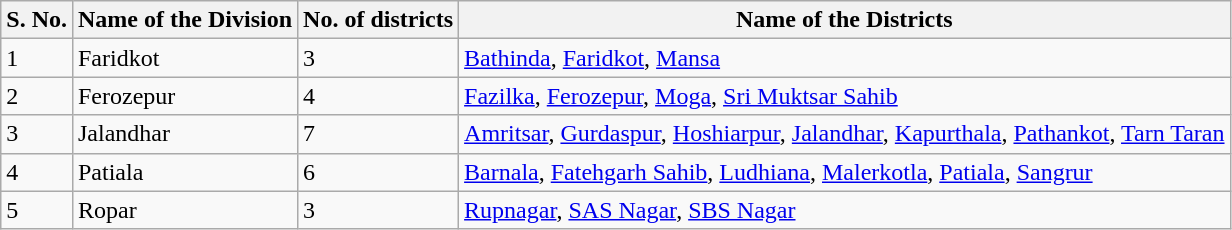<table class="wikitable sortable">
<tr>
<th>S. No.</th>
<th>Name of the Division</th>
<th>No. of districts</th>
<th>Name of the Districts</th>
</tr>
<tr>
<td>1</td>
<td>Faridkot</td>
<td>3</td>
<td><a href='#'>Bathinda</a>, <a href='#'>Faridkot</a>, <a href='#'>Mansa</a></td>
</tr>
<tr>
<td>2</td>
<td>Ferozepur</td>
<td>4</td>
<td><a href='#'>Fazilka</a>, <a href='#'>Ferozepur</a>, <a href='#'>Moga</a>, <a href='#'>Sri Muktsar Sahib</a></td>
</tr>
<tr>
<td>3</td>
<td>Jalandhar</td>
<td>7</td>
<td><a href='#'>Amritsar</a>, <a href='#'>Gurdaspur</a>, <a href='#'>Hoshiarpur</a>, <a href='#'>Jalandhar</a>, <a href='#'>Kapurthala</a>, <a href='#'>Pathankot</a>, <a href='#'>Tarn Taran</a></td>
</tr>
<tr>
<td>4</td>
<td>Patiala</td>
<td>6</td>
<td><a href='#'>Barnala</a>, <a href='#'>Fatehgarh Sahib</a>, <a href='#'>Ludhiana</a>, <a href='#'>Malerkotla</a>, <a href='#'>Patiala</a>, <a href='#'>Sangrur</a></td>
</tr>
<tr>
<td>5</td>
<td>Ropar</td>
<td>3</td>
<td><a href='#'>Rupnagar</a>, <a href='#'>SAS Nagar</a>, <a href='#'>SBS Nagar</a></td>
</tr>
</table>
